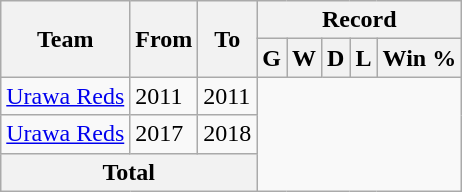<table class="wikitable" style="text-align: center">
<tr>
<th rowspan="2">Team</th>
<th rowspan="2">From</th>
<th rowspan="2">To</th>
<th colspan="5">Record</th>
</tr>
<tr>
<th>G</th>
<th>W</th>
<th>D</th>
<th>L</th>
<th>Win %</th>
</tr>
<tr>
<td align="left"><a href='#'>Urawa Reds</a></td>
<td align="left">2011</td>
<td align="left">2011<br></td>
</tr>
<tr>
<td align="left"><a href='#'>Urawa Reds</a></td>
<td align="left">2017</td>
<td align="left">2018<br></td>
</tr>
<tr>
<th colspan="3">Total<br></th>
</tr>
</table>
